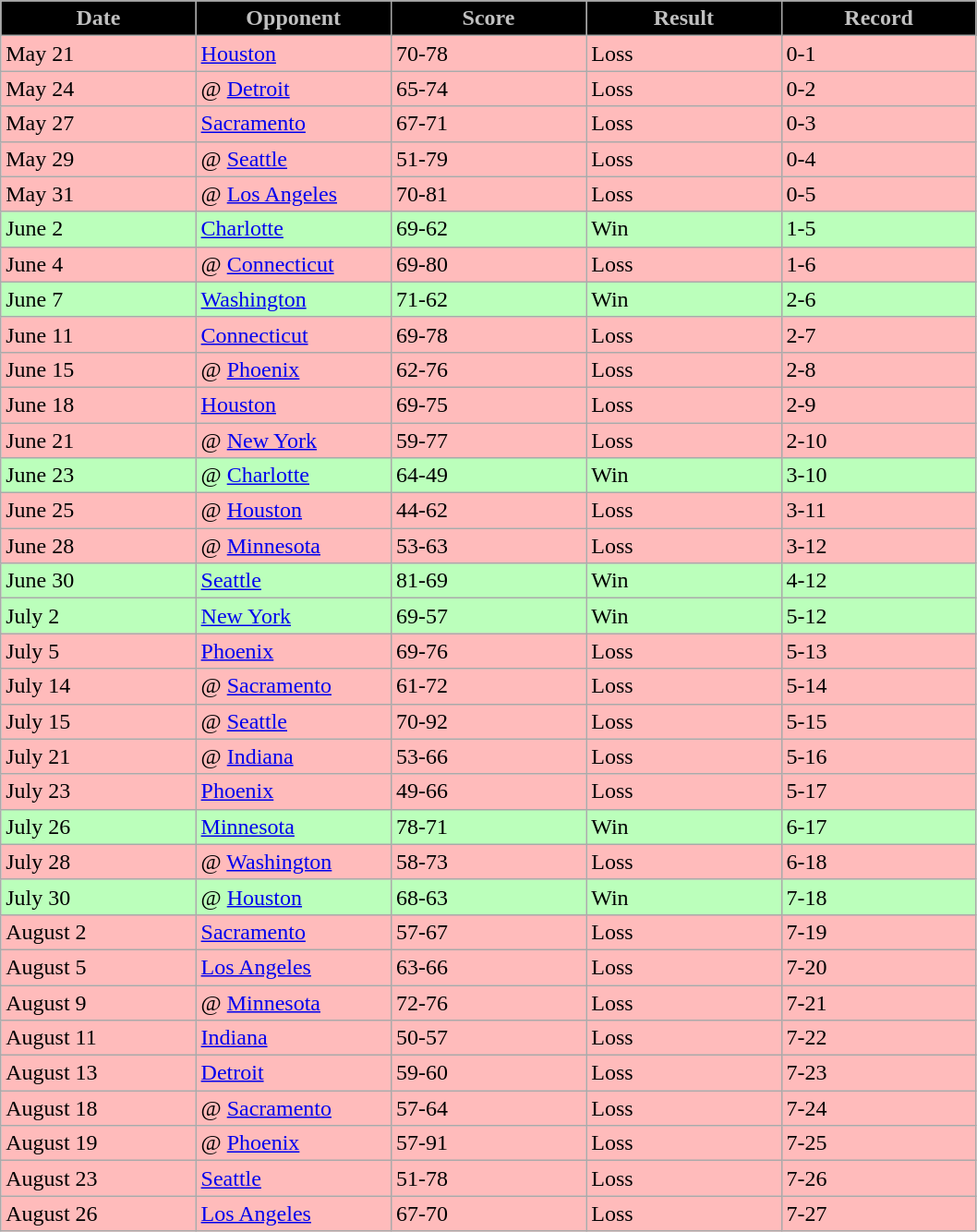<table class="wikitable sortable sortable">
<tr>
<th style="background:black; color:silver;" width="15%">Date</th>
<th style="background:black; color:silver;" width="15%">Opponent</th>
<th style="background:black; color:silver;" width="15%">Score</th>
<th style="background:black; color:silver;" width="15%">Result</th>
<th style="background:black; color:silver;" width="15%">Record</th>
</tr>
<tr bgcolor="ffbbbb">
<td>May 21</td>
<td><a href='#'>Houston</a></td>
<td>70-78</td>
<td>Loss</td>
<td>0-1</td>
</tr>
<tr bgcolor="ffbbbb">
<td>May 24</td>
<td>@ <a href='#'>Detroit</a></td>
<td>65-74</td>
<td>Loss</td>
<td>0-2</td>
</tr>
<tr bgcolor="ffbbbb">
<td>May 27</td>
<td><a href='#'>Sacramento</a></td>
<td>67-71</td>
<td>Loss</td>
<td>0-3</td>
</tr>
<tr bgcolor="ffbbbb">
<td>May 29</td>
<td>@ <a href='#'>Seattle</a></td>
<td>51-79</td>
<td>Loss</td>
<td>0-4</td>
</tr>
<tr bgcolor="ffbbbb">
<td>May 31</td>
<td>@ <a href='#'>Los Angeles</a></td>
<td>70-81</td>
<td>Loss</td>
<td>0-5</td>
</tr>
<tr bgcolor="bbffbb">
<td>June 2</td>
<td><a href='#'>Charlotte</a></td>
<td>69-62</td>
<td>Win</td>
<td>1-5</td>
</tr>
<tr bgcolor="ffbbbb">
<td>June 4</td>
<td>@ <a href='#'>Connecticut</a></td>
<td>69-80</td>
<td>Loss</td>
<td>1-6</td>
</tr>
<tr bgcolor="bbffbb">
<td>June 7</td>
<td><a href='#'>Washington</a></td>
<td>71-62</td>
<td>Win</td>
<td>2-6</td>
</tr>
<tr bgcolor="ffbbbb">
<td>June 11</td>
<td><a href='#'>Connecticut</a></td>
<td>69-78</td>
<td>Loss</td>
<td>2-7</td>
</tr>
<tr bgcolor="ffbbbb">
<td>June 15</td>
<td>@ <a href='#'>Phoenix</a></td>
<td>62-76</td>
<td>Loss</td>
<td>2-8</td>
</tr>
<tr bgcolor="ffbbbb">
<td>June 18</td>
<td><a href='#'>Houston</a></td>
<td>69-75</td>
<td>Loss</td>
<td>2-9</td>
</tr>
<tr bgcolor="ffbbbb">
<td>June 21</td>
<td>@ <a href='#'>New York</a></td>
<td>59-77</td>
<td>Loss</td>
<td>2-10</td>
</tr>
<tr bgcolor="bbffbb">
<td>June 23</td>
<td>@ <a href='#'>Charlotte</a></td>
<td>64-49</td>
<td>Win</td>
<td>3-10</td>
</tr>
<tr bgcolor="ffbbbb">
<td>June 25</td>
<td>@ <a href='#'>Houston</a></td>
<td>44-62</td>
<td>Loss</td>
<td>3-11</td>
</tr>
<tr bgcolor="ffbbbb">
<td>June 28</td>
<td>@ <a href='#'>Minnesota</a></td>
<td>53-63</td>
<td>Loss</td>
<td>3-12</td>
</tr>
<tr bgcolor="bbffbb">
<td>June 30</td>
<td><a href='#'>Seattle</a></td>
<td>81-69</td>
<td>Win</td>
<td>4-12</td>
</tr>
<tr bgcolor="bbffbb">
<td>July 2</td>
<td><a href='#'>New York</a></td>
<td>69-57</td>
<td>Win</td>
<td>5-12</td>
</tr>
<tr bgcolor="ffbbbb">
<td>July 5</td>
<td><a href='#'>Phoenix</a></td>
<td>69-76</td>
<td>Loss</td>
<td>5-13</td>
</tr>
<tr bgcolor="ffbbbb">
<td>July 14</td>
<td>@ <a href='#'>Sacramento</a></td>
<td>61-72</td>
<td>Loss</td>
<td>5-14</td>
</tr>
<tr bgcolor="ffbbbb">
<td>July 15</td>
<td>@ <a href='#'>Seattle</a></td>
<td>70-92</td>
<td>Loss</td>
<td>5-15</td>
</tr>
<tr bgcolor="ffbbbb">
<td>July 21</td>
<td>@ <a href='#'>Indiana</a></td>
<td>53-66</td>
<td>Loss</td>
<td>5-16</td>
</tr>
<tr bgcolor="ffbbbb">
<td>July 23</td>
<td><a href='#'>Phoenix</a></td>
<td>49-66</td>
<td>Loss</td>
<td>5-17</td>
</tr>
<tr bgcolor="bbffbb">
<td>July 26</td>
<td><a href='#'>Minnesota</a></td>
<td>78-71</td>
<td>Win</td>
<td>6-17</td>
</tr>
<tr bgcolor="ffbbbb">
<td>July 28</td>
<td>@ <a href='#'>Washington</a></td>
<td>58-73</td>
<td>Loss</td>
<td>6-18</td>
</tr>
<tr bgcolor="bbffbb">
<td>July 30</td>
<td>@ <a href='#'>Houston</a></td>
<td>68-63</td>
<td>Win</td>
<td>7-18</td>
</tr>
<tr bgcolor="ffbbbb">
<td>August 2</td>
<td><a href='#'>Sacramento</a></td>
<td>57-67</td>
<td>Loss</td>
<td>7-19</td>
</tr>
<tr bgcolor="ffbbbb">
<td>August 5</td>
<td><a href='#'>Los Angeles</a></td>
<td>63-66</td>
<td>Loss</td>
<td>7-20</td>
</tr>
<tr bgcolor="ffbbbb">
<td>August 9</td>
<td>@ <a href='#'>Minnesota</a></td>
<td>72-76</td>
<td>Loss</td>
<td>7-21</td>
</tr>
<tr bgcolor="ffbbbb">
<td>August 11</td>
<td><a href='#'>Indiana</a></td>
<td>50-57</td>
<td>Loss</td>
<td>7-22</td>
</tr>
<tr bgcolor="ffbbbb">
<td>August 13</td>
<td><a href='#'>Detroit</a></td>
<td>59-60</td>
<td>Loss</td>
<td>7-23</td>
</tr>
<tr bgcolor="ffbbbb">
<td>August 18</td>
<td>@ <a href='#'>Sacramento</a></td>
<td>57-64</td>
<td>Loss</td>
<td>7-24</td>
</tr>
<tr bgcolor="ffbbbb">
<td>August 19</td>
<td>@ <a href='#'>Phoenix</a></td>
<td>57-91</td>
<td>Loss</td>
<td>7-25</td>
</tr>
<tr bgcolor="ffbbbb">
<td>August 23</td>
<td><a href='#'>Seattle</a></td>
<td>51-78</td>
<td>Loss</td>
<td>7-26</td>
</tr>
<tr bgcolor="ffbbbb">
<td>August 26</td>
<td><a href='#'>Los Angeles</a></td>
<td>67-70</td>
<td>Loss</td>
<td>7-27</td>
</tr>
</table>
